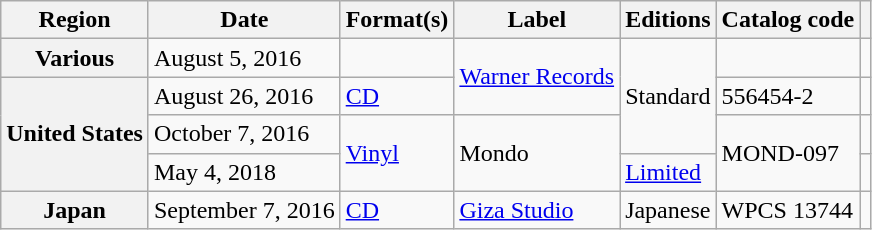<table class="wikitable plainrowheaders">
<tr>
<th scope="col">Region</th>
<th scope="col">Date</th>
<th scope="col">Format(s)</th>
<th scope="col">Label</th>
<th scope="col">Editions</th>
<th scope="col">Catalog code</th>
<th scope="col"></th>
</tr>
<tr>
<th scope="row">Various</th>
<td>August 5, 2016</td>
<td></td>
<td rowspan="2"><a href='#'>Warner Records</a></td>
<td rowspan="3">Standard</td>
<td></td>
<td style="text-align:center;"></td>
</tr>
<tr>
<th scope="row" rowspan="3">United States</th>
<td>August 26, 2016</td>
<td><a href='#'>CD</a></td>
<td>556454-2</td>
<td style="text-align:center;"></td>
</tr>
<tr>
<td>October 7, 2016</td>
<td rowspan="2"><a href='#'>Vinyl</a></td>
<td rowspan="2">Mondo</td>
<td rowspan="2">MOND-097</td>
<td style="text-align:center;"></td>
</tr>
<tr>
<td>May 4, 2018</td>
<td><a href='#'>Limited</a></td>
<td style="text-align:center;"></td>
</tr>
<tr>
<th scope="row">Japan</th>
<td>September 7, 2016</td>
<td><a href='#'>CD</a></td>
<td><a href='#'>Giza Studio</a></td>
<td>Japanese</td>
<td>WPCS 13744</td>
<td style="text-align:center;"></td>
</tr>
</table>
